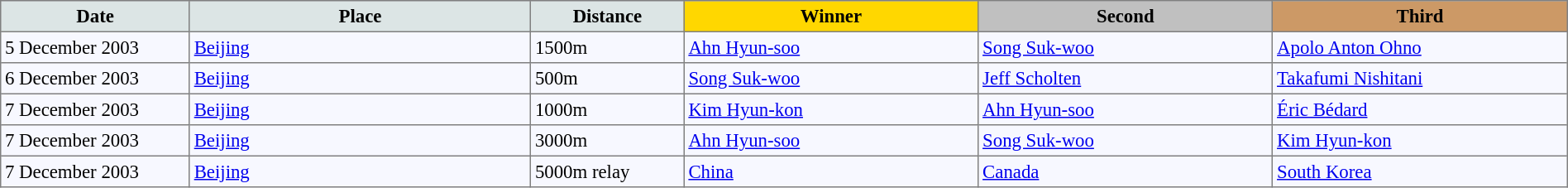<table bgcolor="#f7f8ff" cellpadding="3" cellspacing="0" border="1" style="font-size: 95%; border: gray solid 1px; border-collapse: collapse;">
<tr bgcolor="#CCCCCC">
<td align="center" bgcolor="#DCE5E5" width="150"><strong>Date</strong></td>
<td align="center" bgcolor="#DCE5E5" width="280"><strong>Place</strong></td>
<td align="center" bgcolor="#DCE5E5" width="120"><strong>Distance</strong></td>
<td align="center" bgcolor="gold" width="240"><strong>Winner</strong></td>
<td align="center" bgcolor="silver" width="240"><strong>Second</strong></td>
<td align="center" bgcolor="CC9966" width="240"><strong>Third</strong></td>
</tr>
<tr align="left">
<td>5 December 2003</td>
<td> <a href='#'>Beijing</a></td>
<td>1500m</td>
<td> <a href='#'>Ahn Hyun-soo</a></td>
<td> <a href='#'>Song Suk-woo</a></td>
<td> <a href='#'>Apolo Anton Ohno</a></td>
</tr>
<tr align="left">
<td>6 December 2003</td>
<td> <a href='#'>Beijing</a></td>
<td>500m</td>
<td> <a href='#'>Song Suk-woo</a></td>
<td> <a href='#'>Jeff Scholten</a></td>
<td> <a href='#'>Takafumi Nishitani</a></td>
</tr>
<tr align="left">
<td>7 December 2003</td>
<td> <a href='#'>Beijing</a></td>
<td>1000m</td>
<td> <a href='#'>Kim Hyun-kon</a></td>
<td> <a href='#'>Ahn Hyun-soo</a></td>
<td> <a href='#'>Éric Bédard</a></td>
</tr>
<tr align="left">
<td>7 December 2003</td>
<td> <a href='#'>Beijing</a></td>
<td>3000m</td>
<td> <a href='#'>Ahn Hyun-soo</a></td>
<td> <a href='#'>Song Suk-woo</a></td>
<td> <a href='#'>Kim Hyun-kon</a></td>
</tr>
<tr align="left">
<td>7 December 2003</td>
<td> <a href='#'>Beijing</a></td>
<td>5000m relay</td>
<td> <a href='#'>China</a></td>
<td> <a href='#'>Canada</a></td>
<td> <a href='#'>South Korea</a></td>
</tr>
</table>
